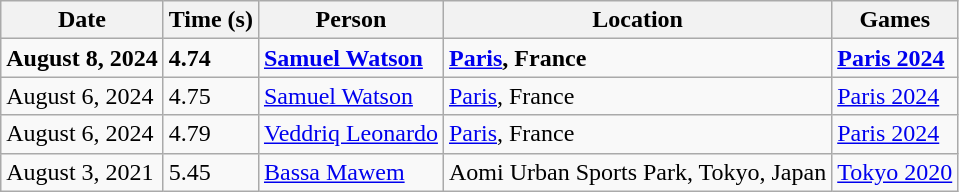<table class="wikitable">
<tr>
<th>Date</th>
<th>Time (s)</th>
<th>Person</th>
<th>Location</th>
<th>Games</th>
</tr>
<tr>
<td><strong>August 8, 2024</strong></td>
<td><strong>4.74</strong></td>
<td> <a href='#'><strong>Samuel Watson</strong></a></td>
<td><strong><a href='#'>Paris</a>, France</strong></td>
<td><strong><a href='#'>Paris 2024</a></strong></td>
</tr>
<tr>
<td>August 6, 2024</td>
<td>4.75</td>
<td> <a href='#'>Samuel Watson</a></td>
<td><a href='#'>Paris</a>, France</td>
<td><a href='#'>Paris 2024</a></td>
</tr>
<tr>
<td>August 6, 2024</td>
<td>4.79</td>
<td> <a href='#'>Veddriq Leonardo</a></td>
<td><a href='#'>Paris</a>, France</td>
<td><a href='#'>Paris 2024</a></td>
</tr>
<tr>
<td>August 3, 2021</td>
<td>5.45</td>
<td> <a href='#'>Bassa Mawem</a></td>
<td>Aomi Urban Sports Park, Tokyo, Japan</td>
<td><a href='#'>Tokyo 2020</a></td>
</tr>
</table>
